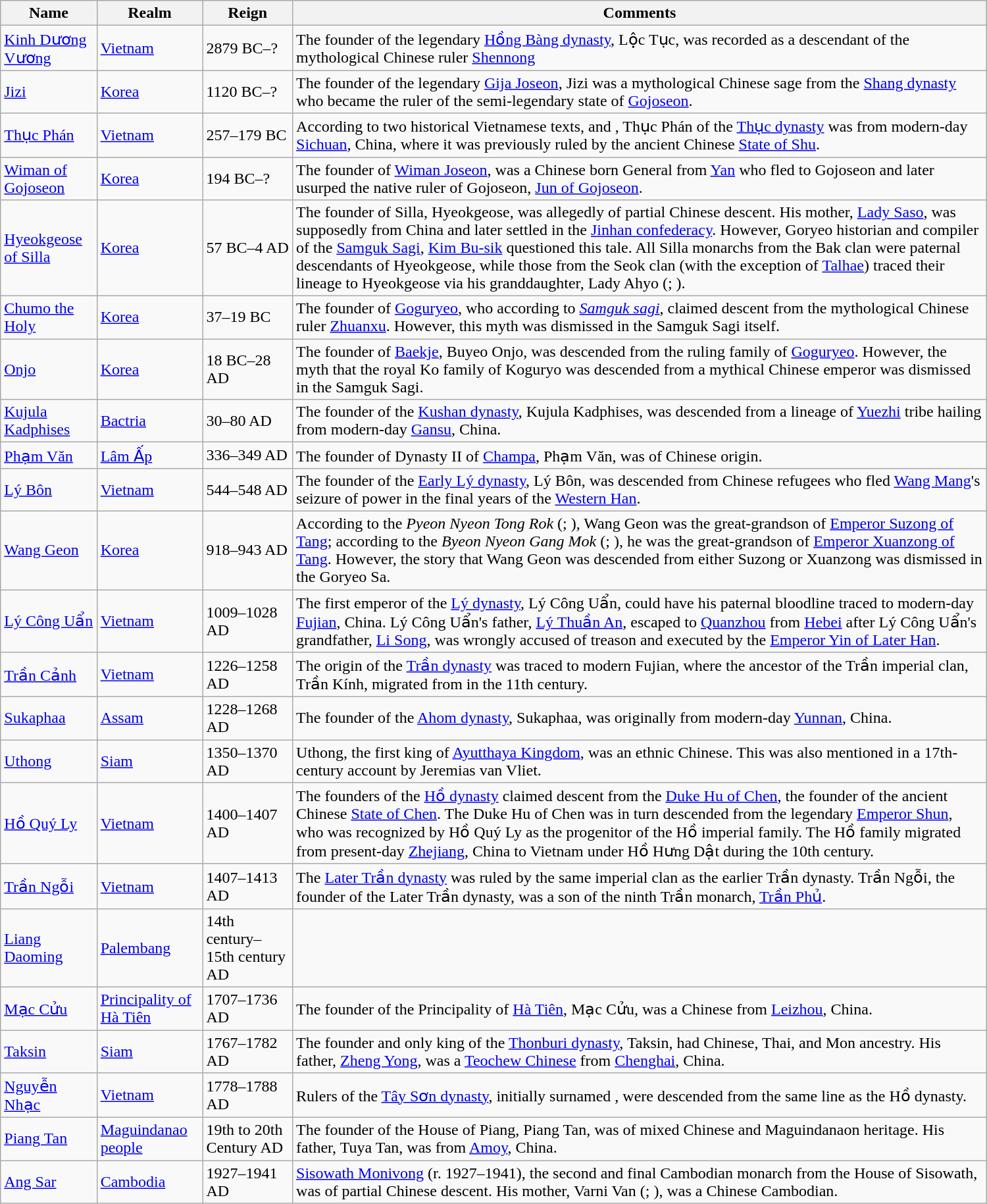<table class="wikitable" style="width:1000px;" style="text-align:center">
<tr>
<th>Name</th>
<th>Realm</th>
<th>Reign</th>
<th>Comments</th>
</tr>
<tr>
<td><a href='#'>Kinh Dương Vương</a><br></td>
<td><a href='#'>Vietnam</a></td>
<td>2879 BC–?</td>
<td>The founder of the legendary <a href='#'>Hồng Bàng dynasty</a>, Lộc Tục, was recorded as a descendant of the mythological Chinese ruler <a href='#'>Shennong</a></td>
</tr>
<tr>
<td><a href='#'>Jizi</a><br></td>
<td><a href='#'>Korea</a></td>
<td>1120 BC–?</td>
<td>The founder of the legendary <a href='#'>Gija Joseon</a>, Jizi was a mythological Chinese sage from the <a href='#'>Shang dynasty</a> who became the ruler of the semi-legendary state of <a href='#'>Gojoseon</a>.</td>
</tr>
<tr>
<td><a href='#'>Thục Phán</a><br></td>
<td><a href='#'>Vietnam</a></td>
<td>257–179 BC</td>
<td>According to two historical Vietnamese texts,  and , Thục Phán of the <a href='#'>Thục dynasty</a> was from modern-day <a href='#'>Sichuan</a>, China, where it was previously ruled by the ancient Chinese <a href='#'>State of Shu</a>.</td>
</tr>
<tr>
<td><a href='#'>Wiman of Gojoseon</a><br></td>
<td><a href='#'>Korea</a></td>
<td>194 BC–?</td>
<td>The founder of <a href='#'>Wiman Joseon</a>, was a Chinese born General from <a href='#'>Yan</a> who fled to Gojoseon and later usurped the native ruler of Gojoseon, <a href='#'>Jun of Gojoseon</a>.</td>
</tr>
<tr>
<td><a href='#'>Hyeokgeose of Silla</a><br></td>
<td><a href='#'>Korea</a></td>
<td>57 BC–4 AD</td>
<td>The founder of Silla, Hyeokgeose, was allegedly of partial Chinese descent. His mother, <a href='#'>Lady Saso</a>, was supposedly from China and later settled in the <a href='#'>Jinhan confederacy</a>. However, Goryeo historian and compiler of the <a href='#'>Samguk Sagi</a>, <a href='#'>Kim Bu-sik</a> questioned this tale. All Silla monarchs from the Bak clan were paternal descendants of Hyeokgeose, while those from the Seok clan (with the exception of <a href='#'>Talhae</a>) traced their lineage to Hyeokgeose via his granddaughter, Lady Ahyo (; ).</td>
</tr>
<tr>
<td><a href='#'>Chumo the Holy</a><br></td>
<td><a href='#'>Korea</a></td>
<td>37–19 BC</td>
<td>The founder of <a href='#'>Goguryeo</a>, who according to <em><a href='#'>Samguk sagi</a></em>, claimed descent from the mythological Chinese ruler <a href='#'>Zhuanxu</a>. However, this myth was dismissed in the Samguk Sagi itself.</td>
</tr>
<tr>
<td><a href='#'>Onjo</a><br></td>
<td><a href='#'>Korea</a></td>
<td>18 BC–28 AD</td>
<td>The founder of <a href='#'>Baekje</a>, Buyeo Onjo, was descended from the ruling family of <a href='#'>Goguryeo</a>. However, the myth that the royal Ko family of Koguryo was descended from a mythical Chinese emperor was dismissed in the Samguk Sagi.</td>
</tr>
<tr>
<td><a href='#'>Kujula Kadphises</a><br></td>
<td><a href='#'>Bactria</a></td>
<td>30–80 AD</td>
<td>The founder of the <a href='#'>Kushan dynasty</a>, Kujula Kadphises, was descended from a lineage of <a href='#'>Yuezhi</a> tribe hailing from modern-day <a href='#'>Gansu</a>, China.</td>
</tr>
<tr>
<td><a href='#'>Phạm Văn</a><br></td>
<td><a href='#'>Lâm Ấp</a></td>
<td>336–349 AD</td>
<td>The founder of Dynasty II of <a href='#'>Champa</a>, Phạm Văn, was of Chinese origin.</td>
</tr>
<tr>
<td><a href='#'>Lý Bôn</a><br></td>
<td><a href='#'>Vietnam</a></td>
<td>544–548 AD</td>
<td>The founder of the <a href='#'>Early Lý dynasty</a>, Lý Bôn, was descended from Chinese refugees who fled <a href='#'>Wang Mang</a>'s seizure of power in the final years of the <a href='#'>Western Han</a>.</td>
</tr>
<tr>
<td><a href='#'>Wang Geon</a><br></td>
<td><a href='#'>Korea</a></td>
<td>918–943 AD</td>
<td>According to the <em>Pyeon Nyeon Tong Rok</em> (; ), Wang Geon was the great-grandson of <a href='#'>Emperor Suzong of Tang</a>; according to the <em>Byeon Nyeon Gang Mok</em> (; ), he was the great-grandson of <a href='#'>Emperor Xuanzong of Tang</a>. However, the story that Wang Geon was descended from either Suzong or Xuanzong was dismissed in the Goryeo Sa.</td>
</tr>
<tr>
<td><a href='#'>Lý Công Uẩn</a><br></td>
<td><a href='#'>Vietnam</a></td>
<td>1009–1028 AD</td>
<td>The first emperor of the <a href='#'>Lý dynasty</a>, Lý Công Uẩn, could have his paternal bloodline traced to modern-day <a href='#'>Fujian</a>, China. Lý Công Uẩn's father, <a href='#'>Lý Thuần An</a>, escaped to <a href='#'>Quanzhou</a> from <a href='#'>Hebei</a> after Lý Công Uẩn's grandfather, <a href='#'>Li Song</a>, was wrongly accused of treason and executed by the <a href='#'>Emperor Yin of Later Han</a>.</td>
</tr>
<tr>
<td><a href='#'>Trần Cảnh</a><br></td>
<td><a href='#'>Vietnam</a></td>
<td>1226–1258 AD</td>
<td>The origin of the <a href='#'>Trần dynasty</a> was traced to modern Fujian, where the ancestor of the Trần imperial clan, Trần Kính, migrated from in the 11th century.</td>
</tr>
<tr>
<td><a href='#'>Sukaphaa</a><br></td>
<td><a href='#'>Assam</a></td>
<td>1228–1268 AD</td>
<td>The founder of the <a href='#'>Ahom dynasty</a>, Sukaphaa, was originally from modern-day <a href='#'>Yunnan</a>, China.</td>
</tr>
<tr>
<td><a href='#'>Uthong</a><br></td>
<td><a href='#'>Siam</a></td>
<td>1350–1370 AD</td>
<td>Uthong, the first king of <a href='#'>Ayutthaya Kingdom</a>, was an ethnic Chinese. This was also mentioned in a 17th-century account by Jeremias van Vliet.</td>
</tr>
<tr>
<td><a href='#'>Hồ Quý Ly</a><br></td>
<td><a href='#'>Vietnam</a></td>
<td>1400–1407 AD</td>
<td>The founders of the <a href='#'>Hồ dynasty</a> claimed descent from the <a href='#'>Duke Hu of Chen</a>, the founder of the ancient Chinese <a href='#'>State of Chen</a>. The Duke Hu of Chen was in turn descended from the legendary <a href='#'>Emperor Shun</a>, who was recognized by Hồ Quý Ly as the progenitor of the Hồ imperial family. The Hồ family migrated from present-day <a href='#'>Zhejiang</a>, China to Vietnam under Hồ Hưng Dật during the 10th century.</td>
</tr>
<tr>
<td><a href='#'>Trần Ngỗi</a><br></td>
<td><a href='#'>Vietnam</a></td>
<td>1407–1413 AD</td>
<td>The <a href='#'>Later Trần dynasty</a> was ruled by the same imperial clan as the earlier Trần dynasty. Trần Ngỗi, the founder of the Later Trần dynasty, was a son of the ninth Trần monarch, <a href='#'>Trần Phủ</a>.</td>
</tr>
<tr>
<td><a href='#'>Liang Daoming</a><br></td>
<td><a href='#'>Palembang</a></td>
<td>14th century–15th century AD</td>
<td></td>
</tr>
<tr>
<td><a href='#'>Mạc Cửu</a><br></td>
<td><a href='#'>Principality of Hà Tiên</a></td>
<td>1707–1736 AD</td>
<td>The founder of the Principality of <a href='#'>Hà Tiên</a>, Mạc Cửu, was a Chinese from <a href='#'>Leizhou</a>, China.</td>
</tr>
<tr>
<td><a href='#'>Taksin</a><br></td>
<td><a href='#'>Siam</a></td>
<td>1767–1782 AD</td>
<td>The founder and only king of the <a href='#'>Thonburi dynasty</a>, Taksin, had Chinese, Thai, and Mon ancestry. His father, <a href='#'>Zheng Yong</a>, was a <a href='#'>Teochew Chinese</a> from <a href='#'>Chenghai</a>, China.</td>
</tr>
<tr>
<td><a href='#'>Nguyễn Nhạc</a><br></td>
<td><a href='#'>Vietnam</a></td>
<td>1778–1788 AD</td>
<td>Rulers of the <a href='#'>Tây Sơn dynasty</a>, initially surnamed , were descended from the same line as the Hồ dynasty.</td>
</tr>
<tr>
<td><a href='#'>Piang Tan</a><br></td>
<td><a href='#'>Maguindanao people</a></td>
<td>19th to 20th Century AD</td>
<td>The founder of the House of Piang, Piang Tan, was of mixed Chinese and Maguindanaon heritage. His father, Tuya Tan, was from <a href='#'>Amoy</a>, China.</td>
</tr>
<tr>
<td><a href='#'>Ang Sar</a><br></td>
<td><a href='#'>Cambodia</a></td>
<td>1927–1941 AD</td>
<td><a href='#'>Sisowath Monivong</a> (r. 1927–1941), the second and final Cambodian monarch from the House of Sisowath, was of partial Chinese descent. His mother, Varni Van (; ), was a Chinese Cambodian.</td>
</tr>
</table>
